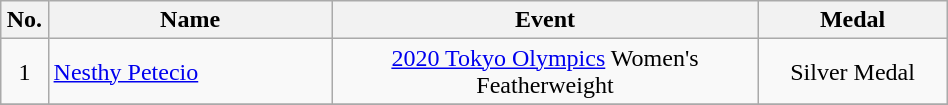<table class="wikitable" width=50%>
<tr>
<th width=05%>No.</th>
<th width=30%>Name</th>
<th width=45%>Event</th>
<th width=20%>Medal</th>
</tr>
<tr align=center>
<td>1</td>
<td align=left><a href='#'>Nesthy Petecio</a></td>
<td><a href='#'>2020 Tokyo Olympics</a> Women's Featherweight</td>
<td> Silver Medal</td>
</tr>
<tr align=center>
</tr>
</table>
